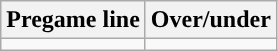<table class="wikitable">
<tr align="center">
<th>Pregame line</th>
<th>Over/under</th>
</tr>
<tr align="center">
<td></td>
<td></td>
</tr>
</table>
